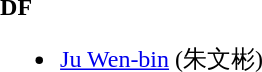<table>
<tr style="vertical-align: top;">
<td width="25%"><br></td>
<td></td>
<td width="25%"><br><strong>DF</strong><ul><li><a href='#'>Ju Wen-bin</a> (朱文彬)</li></ul></td>
<td></td>
<td width="25%"><br></td>
<td></td>
<td width="25%"><br></td>
</tr>
</table>
